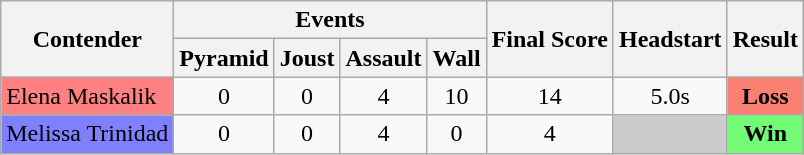<table class="wikitable" style="text-align:center;">
<tr>
<th rowspan=2>Contender</th>
<th colspan=4>Events</th>
<th rowspan=2>Final Score</th>
<th rowspan=2>Headstart</th>
<th rowspan=2>Result</th>
</tr>
<tr>
<th>Pyramid</th>
<th>Joust</th>
<th>Assault</th>
<th>Wall</th>
</tr>
<tr>
<td bgcolor=#ff8080 style="text-align:left;">Elena Maskalik</td>
<td>0</td>
<td>0</td>
<td>4</td>
<td>10</td>
<td>14</td>
<td>5.0s</td>
<td style="text-align:center; background:salmon;"><strong>Loss</strong></td>
</tr>
<tr>
<td bgcolor=#8080ff style="text-align:left;">Melissa Trinidad</td>
<td>0</td>
<td>0</td>
<td>4</td>
<td>0</td>
<td>4</td>
<td style="background:#ccc"></td>
<td style="text-align:center; background:#73fb76;"><strong>Win</strong></td>
</tr>
</table>
